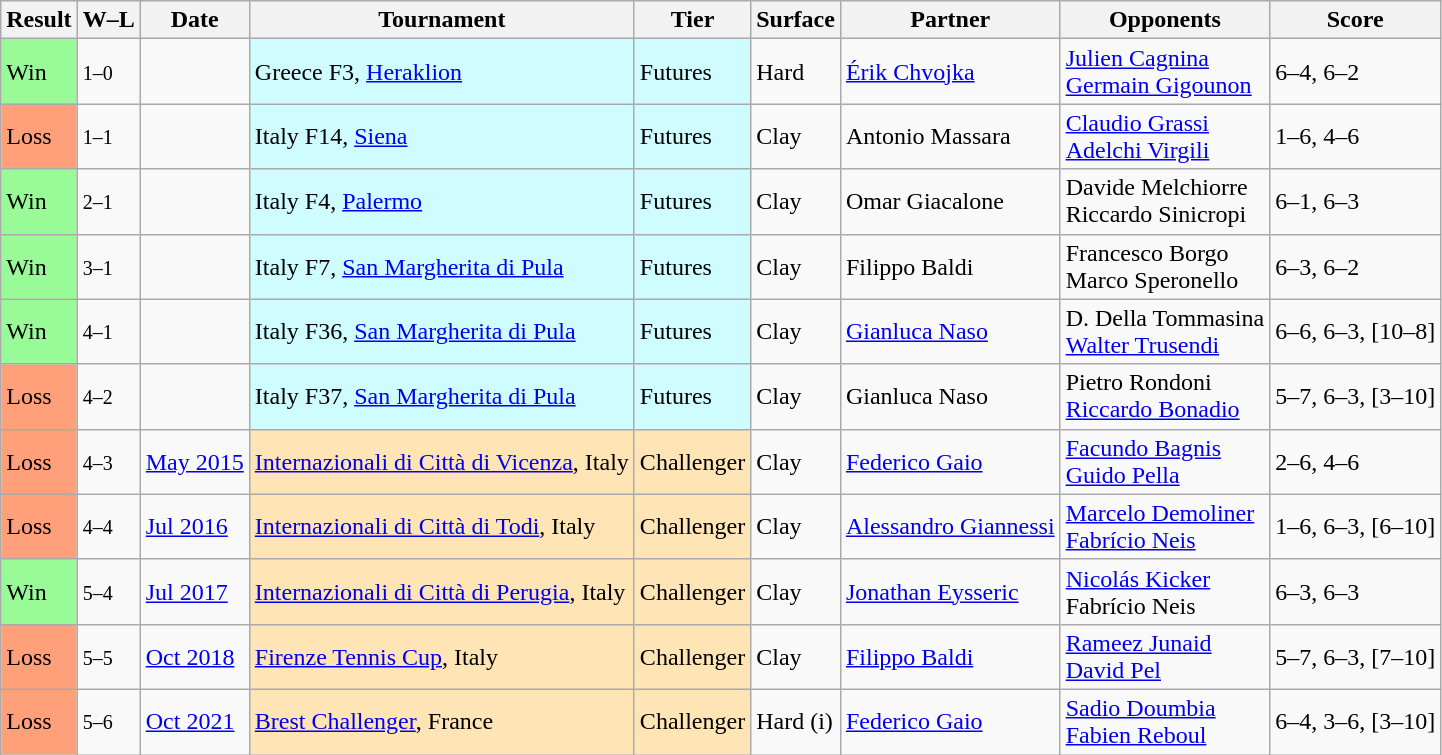<table class="sortable wikitable">
<tr>
<th>Result</th>
<th class=unsortable>W–L</th>
<th>Date</th>
<th>Tournament</th>
<th>Tier</th>
<th>Surface</th>
<th>Partner</th>
<th>Opponents</th>
<th class=unsortable>Score</th>
</tr>
<tr>
<td bgcolor=98FB98>Win</td>
<td><small>1–0</small></td>
<td></td>
<td style="background:#cffcff;">Greece F3, <a href='#'>Heraklion</a></td>
<td style="background:#cffcff;">Futures</td>
<td>Hard</td>
<td> <a href='#'>Érik Chvojka</a></td>
<td> <a href='#'>Julien Cagnina</a> <br> <a href='#'>Germain Gigounon</a></td>
<td>6–4, 6–2</td>
</tr>
<tr>
<td bgcolor=FFA07A>Loss</td>
<td><small>1–1</small></td>
<td></td>
<td style="background:#cffcff;">Italy F14, <a href='#'>Siena</a></td>
<td style="background:#cffcff;">Futures</td>
<td>Clay</td>
<td> Antonio Massara</td>
<td> <a href='#'>Claudio Grassi</a> <br> <a href='#'>Adelchi Virgili</a></td>
<td>1–6, 4–6</td>
</tr>
<tr>
<td bgcolor=98FB98>Win</td>
<td><small>2–1</small></td>
<td></td>
<td style="background:#cffcff;">Italy F4, <a href='#'>Palermo</a></td>
<td style="background:#cffcff;">Futures</td>
<td>Clay</td>
<td> Omar Giacalone</td>
<td> Davide Melchiorre <br> Riccardo Sinicropi</td>
<td>6–1, 6–3</td>
</tr>
<tr>
<td bgcolor=98FB98>Win</td>
<td><small>3–1</small></td>
<td></td>
<td style="background:#cffcff;">Italy F7, <a href='#'>San Margherita di Pula</a></td>
<td style="background:#cffcff;">Futures</td>
<td>Clay</td>
<td> Filippo Baldi</td>
<td> Francesco Borgo <br> Marco Speronello</td>
<td>6–3, 6–2</td>
</tr>
<tr>
<td bgcolor=98FB98>Win</td>
<td><small>4–1</small></td>
<td></td>
<td style="background:#cffcff;">Italy F36, <a href='#'>San Margherita di Pula</a></td>
<td style="background:#cffcff;">Futures</td>
<td>Clay</td>
<td> <a href='#'>Gianluca Naso</a></td>
<td> D. Della Tommasina <br> <a href='#'>Walter Trusendi</a></td>
<td>6–6, 6–3, [10–8]</td>
</tr>
<tr>
<td bgcolor=FFA07A>Loss</td>
<td><small>4–2</small></td>
<td></td>
<td style="background:#cffcff;">Italy F37, <a href='#'>San Margherita di Pula</a></td>
<td style="background:#cffcff;">Futures</td>
<td>Clay</td>
<td> Gianluca Naso</td>
<td> Pietro Rondoni <br> <a href='#'>Riccardo Bonadio</a></td>
<td>5–7, 6–3, [3–10]</td>
</tr>
<tr>
<td bgcolor=FFA07A>Loss</td>
<td><small>4–3</small></td>
<td><a href='#'>May 2015</a></td>
<td style="background:moccasin;"><a href='#'>Internazionali di Città di Vicenza</a>, Italy</td>
<td style="background:moccasin;">Challenger</td>
<td>Clay</td>
<td> <a href='#'>Federico Gaio</a></td>
<td> <a href='#'>Facundo Bagnis</a> <br> <a href='#'>Guido Pella</a></td>
<td>2–6, 4–6</td>
</tr>
<tr>
<td bgcolor=FFA07A>Loss</td>
<td><small>4–4</small></td>
<td><a href='#'>Jul 2016</a></td>
<td style="background:moccasin;"><a href='#'>Internazionali di Città di Todi</a>, Italy</td>
<td style="background:moccasin;">Challenger</td>
<td>Clay</td>
<td> <a href='#'>Alessandro Giannessi</a></td>
<td> <a href='#'>Marcelo Demoliner</a> <br> <a href='#'>Fabrício Neis</a></td>
<td>1–6, 6–3, [6–10]</td>
</tr>
<tr>
<td bgcolor=98FB98>Win</td>
<td><small>5–4</small></td>
<td><a href='#'>Jul 2017</a></td>
<td style="background:moccasin;"><a href='#'>Internazionali di Città di Perugia</a>, Italy</td>
<td style="background:moccasin;">Challenger</td>
<td>Clay</td>
<td> <a href='#'>Jonathan Eysseric</a></td>
<td> <a href='#'>Nicolás Kicker</a> <br> Fabrício Neis</td>
<td>6–3, 6–3</td>
</tr>
<tr>
<td bgcolor=FFA07A>Loss</td>
<td><small>5–5</small></td>
<td><a href='#'>Oct 2018</a></td>
<td style="background:moccasin;"><a href='#'>Firenze Tennis Cup</a>, Italy</td>
<td style="background:moccasin;">Challenger</td>
<td>Clay</td>
<td> <a href='#'>Filippo Baldi</a></td>
<td> <a href='#'>Rameez Junaid</a> <br> <a href='#'>David Pel</a></td>
<td>5–7, 6–3, [7–10]</td>
</tr>
<tr>
<td bgcolor=FFA07A>Loss</td>
<td><small>5–6</small></td>
<td><a href='#'>Oct 2021</a></td>
<td style="background:moccasin;"><a href='#'>Brest Challenger</a>, France</td>
<td style="background:moccasin;">Challenger</td>
<td>Hard (i)</td>
<td> <a href='#'>Federico Gaio</a></td>
<td> <a href='#'>Sadio Doumbia</a><br> <a href='#'>Fabien Reboul</a></td>
<td>6–4, 3–6, [3–10]</td>
</tr>
</table>
